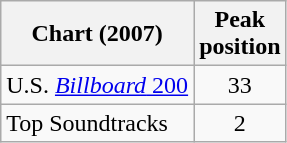<table class="wikitable">
<tr>
<th align="left">Chart (2007)</th>
<th align="left">Peak<br>position</th>
</tr>
<tr>
<td align="left">U.S. <a href='#'><em>Billboard</em> 200</a></td>
<td align="center">33</td>
</tr>
<tr>
<td align="left">Top Soundtracks</td>
<td align="center">2</td>
</tr>
</table>
